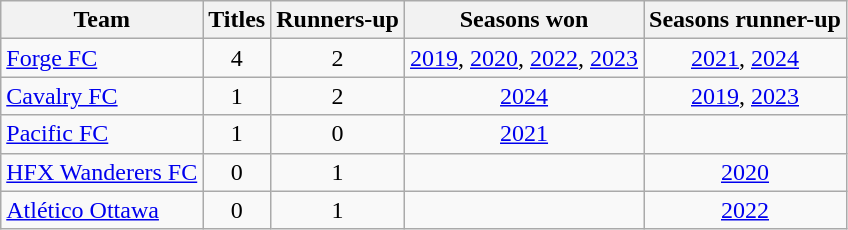<table class="wikitable" style="text-align: center;">
<tr>
<th>Team</th>
<th>Titles</th>
<th>Runners-up</th>
<th>Seasons won</th>
<th>Seasons runner-up</th>
</tr>
<tr>
<td align=left><a href='#'>Forge FC</a></td>
<td>4</td>
<td>2</td>
<td><a href='#'>2019</a>, <a href='#'>2020</a>, <a href='#'>2022</a>, <a href='#'>2023</a></td>
<td><a href='#'>2021</a>, <a href='#'>2024</a></td>
</tr>
<tr>
<td align=left><a href='#'>Cavalry FC</a></td>
<td>1</td>
<td>2</td>
<td><a href='#'>2024</a></td>
<td><a href='#'>2019</a>, <a href='#'>2023</a></td>
</tr>
<tr>
<td align=left><a href='#'>Pacific FC</a></td>
<td>1</td>
<td>0</td>
<td><a href='#'>2021</a></td>
<td></td>
</tr>
<tr>
<td align=left><a href='#'>HFX Wanderers FC</a></td>
<td>0</td>
<td>1</td>
<td></td>
<td><a href='#'>2020</a></td>
</tr>
<tr>
<td align=left><a href='#'>Atlético Ottawa</a></td>
<td>0</td>
<td>1</td>
<td></td>
<td><a href='#'>2022</a></td>
</tr>
</table>
